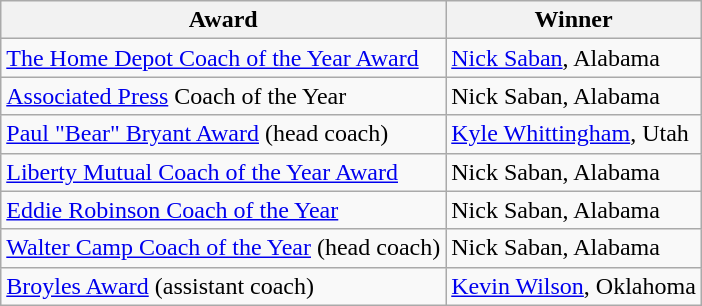<table class="wikitable">
<tr>
<th>Award</th>
<th><strong>Winner</strong></th>
</tr>
<tr>
<td><a href='#'>The Home Depot Coach of the Year Award</a></td>
<td><a href='#'>Nick Saban</a>, Alabama</td>
</tr>
<tr>
<td><a href='#'>Associated Press</a> Coach of the Year</td>
<td>Nick Saban, Alabama</td>
</tr>
<tr>
<td><a href='#'>Paul "Bear" Bryant Award</a> (head coach)</td>
<td><a href='#'>Kyle Whittingham</a>, Utah</td>
</tr>
<tr>
<td><a href='#'>Liberty Mutual Coach of the Year Award</a></td>
<td>Nick Saban, Alabama</td>
</tr>
<tr>
<td><a href='#'>Eddie Robinson Coach of the Year</a></td>
<td>Nick Saban, Alabama</td>
</tr>
<tr>
<td><a href='#'>Walter Camp Coach of the Year</a> (head coach)</td>
<td>Nick Saban, Alabama</td>
</tr>
<tr>
<td><a href='#'>Broyles Award</a> (assistant coach)</td>
<td><a href='#'>Kevin Wilson</a>, Oklahoma</td>
</tr>
</table>
